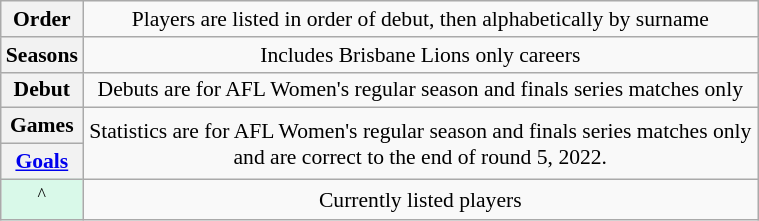<table class="wikitable plainrowheaders"  style="font-size:90%; text-align:center; width:40%;">
<tr>
<th scope="row" style="text-align:center;">Order</th>
<td>Players are listed in order of debut, then alphabetically by surname</td>
</tr>
<tr>
<th scope="row" style="text-align:center;">Seasons</th>
<td>Includes Brisbane Lions only careers</td>
</tr>
<tr>
<th scope="row" style="text-align:center;">Debut</th>
<td>Debuts are for AFL Women's regular season and finals series matches only</td>
</tr>
<tr>
<th scope="row" style="text-align:center;">Games</th>
<td rowspan="2">Statistics are for AFL Women's regular season and finals series matches only and are correct to the end of round 5, 2022.</td>
</tr>
<tr>
<th scope="row" style="text-align:center;"><a href='#'>Goals</a></th>
</tr>
<tr>
<td scope="row" style="text-align:center; background:#D9F9E9;"><sup>^</sup></td>
<td>Currently listed players</td>
</tr>
</table>
